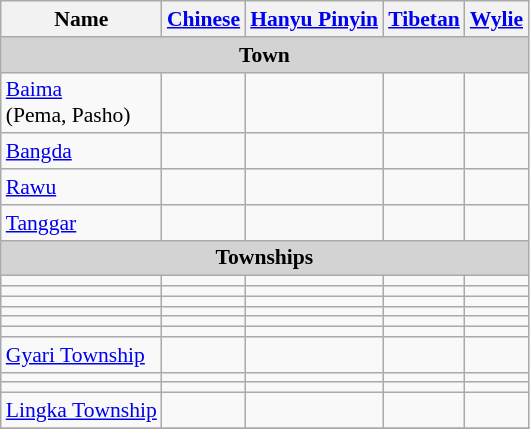<table class="wikitable"  style="font-size:90%;" align=center>
<tr>
<th>Name</th>
<th><a href='#'>Chinese</a></th>
<th><a href='#'>Hanyu Pinyin</a></th>
<th><a href='#'>Tibetan</a></th>
<th><a href='#'>Wylie</a></th>
</tr>
<tr --------->
<td colspan="7"  style="text-align:center; background:#d3d3d3;"><strong>Town</strong></td>
</tr>
<tr --------->
<td><a href='#'>Baima</a><br>(Pema, Pasho)</td>
<td></td>
<td></td>
<td></td>
<td></td>
</tr>
<tr>
<td><a href='#'>Bangda</a></td>
<td></td>
<td></td>
<td></td>
<td></td>
</tr>
<tr>
<td><a href='#'>Rawu</a></td>
<td></td>
<td></td>
<td></td>
<td></td>
</tr>
<tr>
<td><a href='#'>Tanggar</a></td>
<td></td>
<td></td>
<td></td>
<td></td>
</tr>
<tr --------->
<td colspan="7"  style="text-align:center; background:#d3d3d3;"><strong>Townships</strong></td>
</tr>
<tr --------->
<td></td>
<td></td>
<td></td>
<td></td>
<td></td>
</tr>
<tr>
<td></td>
<td></td>
<td></td>
<td></td>
<td></td>
</tr>
<tr>
<td></td>
<td></td>
<td></td>
<td></td>
<td></td>
</tr>
<tr>
<td></td>
<td></td>
<td></td>
<td></td>
<td></td>
</tr>
<tr>
<td></td>
<td></td>
<td></td>
<td></td>
<td></td>
</tr>
<tr>
<td></td>
<td></td>
<td></td>
<td></td>
<td></td>
</tr>
<tr>
<td><a href='#'>Gyari Township</a></td>
<td></td>
<td></td>
<td></td>
<td></td>
</tr>
<tr>
<td></td>
<td></td>
<td></td>
<td></td>
<td></td>
</tr>
<tr>
<td></td>
<td></td>
<td></td>
<td></td>
<td></td>
</tr>
<tr>
<td><a href='#'>Lingka Township</a></td>
<td></td>
<td></td>
<td></td>
<td></td>
</tr>
<tr>
</tr>
</table>
